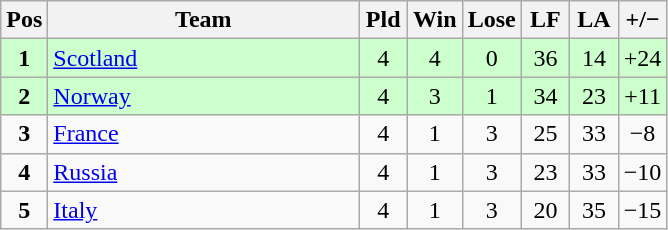<table class="wikitable" style="font-size: 100%">
<tr>
<th width=20>Pos</th>
<th width=200>Team</th>
<th width=25>Pld</th>
<th width=25>Win</th>
<th width=25>Lose</th>
<th width=25>LF</th>
<th width=25>LA</th>
<th width=25>+/−</th>
</tr>
<tr align=center style="background: #ccffcc;">
<td><strong>1</strong></td>
<td align="left"> <a href='#'>Scotland</a></td>
<td>4</td>
<td>4</td>
<td>0</td>
<td>36</td>
<td>14</td>
<td>+24</td>
</tr>
<tr align=center style="background: #ccffcc;">
<td><strong>2</strong></td>
<td align="left"> <a href='#'>Norway</a></td>
<td>4</td>
<td>3</td>
<td>1</td>
<td>34</td>
<td>23</td>
<td>+11</td>
</tr>
<tr align=center>
<td><strong>3</strong></td>
<td align="left"> <a href='#'>France</a></td>
<td>4</td>
<td>1</td>
<td>3</td>
<td>25</td>
<td>33</td>
<td>−8</td>
</tr>
<tr align=center>
<td><strong>4</strong></td>
<td align="left"> <a href='#'>Russia</a></td>
<td>4</td>
<td>1</td>
<td>3</td>
<td>23</td>
<td>33</td>
<td>−10</td>
</tr>
<tr align=center>
<td><strong>5</strong></td>
<td align="left"> <a href='#'>Italy</a></td>
<td>4</td>
<td>1</td>
<td>3</td>
<td>20</td>
<td>35</td>
<td>−15</td>
</tr>
</table>
